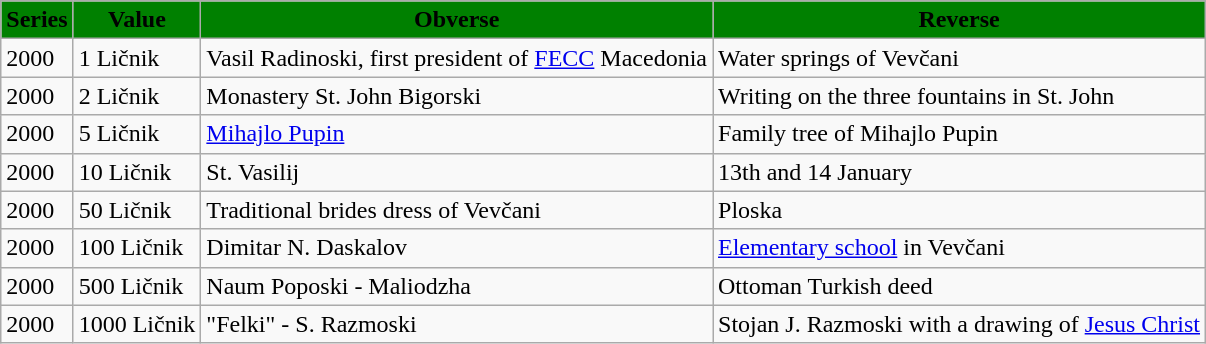<table class="wikitable">
<tr>
<th style="background:green;">Series</th>
<th style="background:green;">Value</th>
<th style="background:green;">Obverse</th>
<th style="background:green;">Reverse</th>
</tr>
<tr>
<td>2000</td>
<td>1 Ličnik</td>
<td>Vasil Radinoski, first president of <a href='#'>FECC</a> Macedonia</td>
<td>Water springs of Vevčani</td>
</tr>
<tr>
<td>2000</td>
<td>2 Ličnik</td>
<td>Monastery St. John Bigorski</td>
<td>Writing on the three fountains in St. John</td>
</tr>
<tr>
<td>2000</td>
<td>5 Ličnik</td>
<td><a href='#'>Mihajlo Pupin</a></td>
<td>Family tree of Mihajlo Pupin</td>
</tr>
<tr>
<td>2000</td>
<td>10 Ličnik</td>
<td>St. Vasilij</td>
<td>13th and 14 January</td>
</tr>
<tr>
<td>2000</td>
<td>50 Ličnik</td>
<td>Traditional brides dress of Vevčani</td>
<td>Ploska</td>
</tr>
<tr>
<td>2000</td>
<td>100 Ličnik</td>
<td>Dimitar N. Daskalov</td>
<td><a href='#'>Elementary school</a> in Vevčani</td>
</tr>
<tr>
<td>2000</td>
<td>500 Ličnik</td>
<td>Naum Poposki - Maliodzha</td>
<td>Ottoman Turkish deed</td>
</tr>
<tr>
<td>2000</td>
<td>1000 Ličnik</td>
<td>"Felki" - S. Razmoski</td>
<td>Stojan J. Razmoski with a drawing of <a href='#'>Jesus Christ</a></td>
</tr>
</table>
